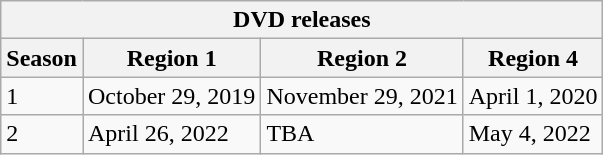<table class="wikitable">
<tr>
<th colspan="4">DVD releases</th>
</tr>
<tr>
<th>Season</th>
<th>Region 1</th>
<th>Region 2</th>
<th>Region 4</th>
</tr>
<tr>
<td>1</td>
<td>October 29, 2019</td>
<td>November 29, 2021</td>
<td>April 1, 2020</td>
</tr>
<tr>
<td>2</td>
<td>April 26, 2022</td>
<td>TBA</td>
<td>May 4, 2022</td>
</tr>
</table>
